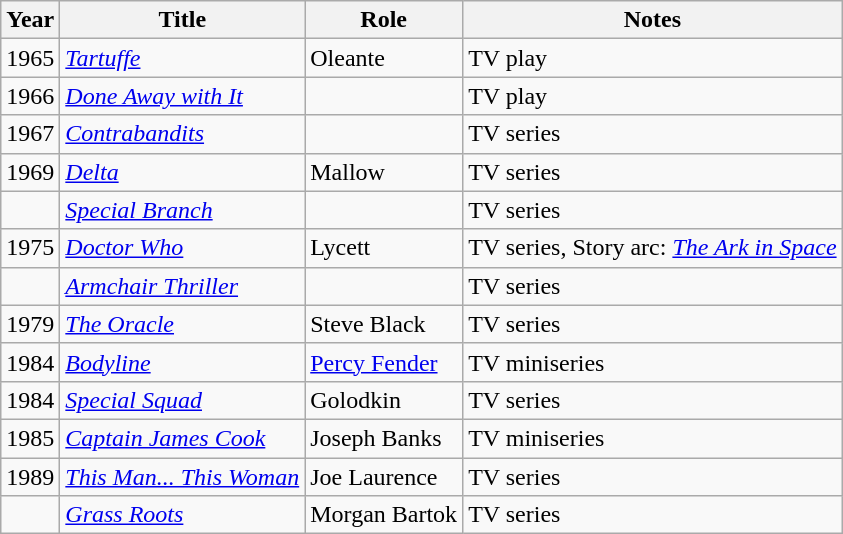<table class="wikitable">
<tr>
<th>Year</th>
<th>Title</th>
<th>Role</th>
<th>Notes</th>
</tr>
<tr>
<td>1965</td>
<td><em><a href='#'>Tartuffe</a></em></td>
<td>Oleante</td>
<td>TV play</td>
</tr>
<tr>
<td>1966</td>
<td><em><a href='#'>Done Away with It</a></em></td>
<td></td>
<td>TV play</td>
</tr>
<tr>
<td>1967</td>
<td><em><a href='#'>Contrabandits</a></em></td>
<td></td>
<td>TV series</td>
</tr>
<tr>
<td>1969</td>
<td><em><a href='#'>Delta</a></em></td>
<td>Mallow</td>
<td>TV series</td>
</tr>
<tr>
<td></td>
<td><em><a href='#'>Special Branch</a></em></td>
<td></td>
<td>TV series</td>
</tr>
<tr>
<td>1975</td>
<td><em><a href='#'>Doctor Who</a></em></td>
<td>Lycett</td>
<td>TV series, Story arc: <em><a href='#'>The Ark in Space</a></em></td>
</tr>
<tr>
<td></td>
<td><em><a href='#'>Armchair Thriller</a></em></td>
<td></td>
<td>TV series</td>
</tr>
<tr>
<td>1979</td>
<td><em><a href='#'>The Oracle</a></em></td>
<td>Steve Black</td>
<td>TV series</td>
</tr>
<tr>
<td>1984</td>
<td><em><a href='#'>Bodyline</a></em></td>
<td><a href='#'>Percy Fender</a></td>
<td>TV miniseries</td>
</tr>
<tr>
<td>1984</td>
<td><em><a href='#'>Special Squad</a></em></td>
<td>Golodkin</td>
<td>TV series</td>
</tr>
<tr>
<td>1985</td>
<td><em><a href='#'>Captain James Cook</a></em></td>
<td>Joseph Banks</td>
<td>TV miniseries</td>
</tr>
<tr>
<td>1989</td>
<td><em><a href='#'>This Man... This Woman</a></em></td>
<td>Joe Laurence</td>
<td>TV series</td>
</tr>
<tr>
<td></td>
<td><em><a href='#'>Grass Roots</a></em></td>
<td>Morgan Bartok</td>
<td>TV series</td>
</tr>
</table>
